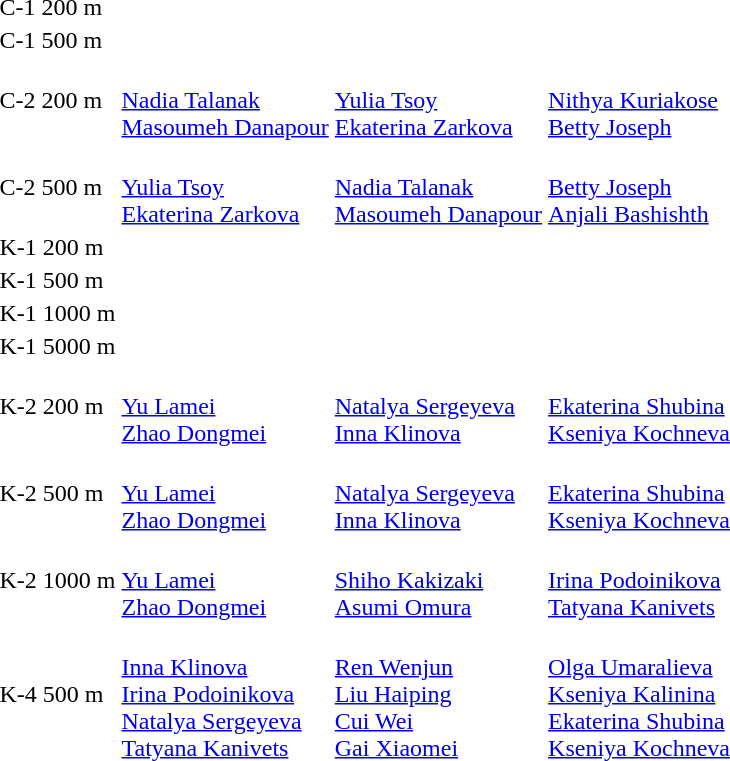<table>
<tr>
<td>C-1 200 m</td>
<td></td>
<td></td>
<td></td>
</tr>
<tr>
<td>C-1 500 m</td>
<td></td>
<td></td>
<td></td>
</tr>
<tr>
<td>C-2 200 m</td>
<td><br><a href='#'>Nadia Talanak</a><br><a href='#'>Masoumeh Danapour</a></td>
<td><br><a href='#'>Yulia Tsoy</a><br><a href='#'>Ekaterina Zarkova</a></td>
<td><br><a href='#'>Nithya Kuriakose</a><br><a href='#'>Betty Joseph</a></td>
</tr>
<tr>
<td>C-2 500 m</td>
<td><br><a href='#'>Yulia Tsoy</a><br><a href='#'>Ekaterina Zarkova</a></td>
<td><br><a href='#'>Nadia Talanak</a><br><a href='#'>Masoumeh Danapour</a></td>
<td><br><a href='#'>Betty Joseph</a><br><a href='#'>Anjali Bashishth</a></td>
</tr>
<tr>
<td>K-1 200 m</td>
<td></td>
<td></td>
<td></td>
</tr>
<tr>
<td>K-1 500 m</td>
<td></td>
<td></td>
<td></td>
</tr>
<tr>
<td>K-1 1000 m</td>
<td></td>
<td></td>
<td></td>
</tr>
<tr>
<td>K-1 5000 m</td>
<td></td>
<td></td>
<td></td>
</tr>
<tr>
<td>K-2 200 m</td>
<td><br><a href='#'>Yu Lamei</a><br><a href='#'>Zhao Dongmei</a></td>
<td><br><a href='#'>Natalya Sergeyeva</a><br><a href='#'>Inna Klinova</a></td>
<td><br><a href='#'>Ekaterina Shubina</a><br><a href='#'>Kseniya Kochneva</a></td>
</tr>
<tr>
<td>K-2 500 m</td>
<td><br><a href='#'>Yu Lamei</a><br><a href='#'>Zhao Dongmei</a></td>
<td><br><a href='#'>Natalya Sergeyeva</a><br><a href='#'>Inna Klinova</a></td>
<td><br><a href='#'>Ekaterina Shubina</a><br><a href='#'>Kseniya Kochneva</a></td>
</tr>
<tr>
<td>K-2 1000 m</td>
<td><br><a href='#'>Yu Lamei</a><br><a href='#'>Zhao Dongmei</a></td>
<td><br><a href='#'>Shiho Kakizaki</a><br><a href='#'>Asumi Omura</a></td>
<td><br><a href='#'>Irina Podoinikova</a><br><a href='#'>Tatyana Kanivets</a></td>
</tr>
<tr>
<td>K-4 500 m</td>
<td><br><a href='#'>Inna Klinova</a><br><a href='#'>Irina Podoinikova</a><br><a href='#'>Natalya Sergeyeva</a><br><a href='#'>Tatyana Kanivets</a></td>
<td><br><a href='#'>Ren Wenjun</a><br><a href='#'>Liu Haiping</a><br><a href='#'>Cui Wei</a><br><a href='#'>Gai Xiaomei</a></td>
<td><br><a href='#'>Olga Umaralieva</a><br><a href='#'>Kseniya Kalinina</a><br><a href='#'>Ekaterina Shubina</a><br><a href='#'>Kseniya Kochneva</a></td>
</tr>
</table>
